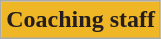<table class="wikitable">
<tr>
<th style="background:#EFB626; color:#241E20;" scope="col" colspan="2">Coaching staff<br></th>
</tr>
</table>
